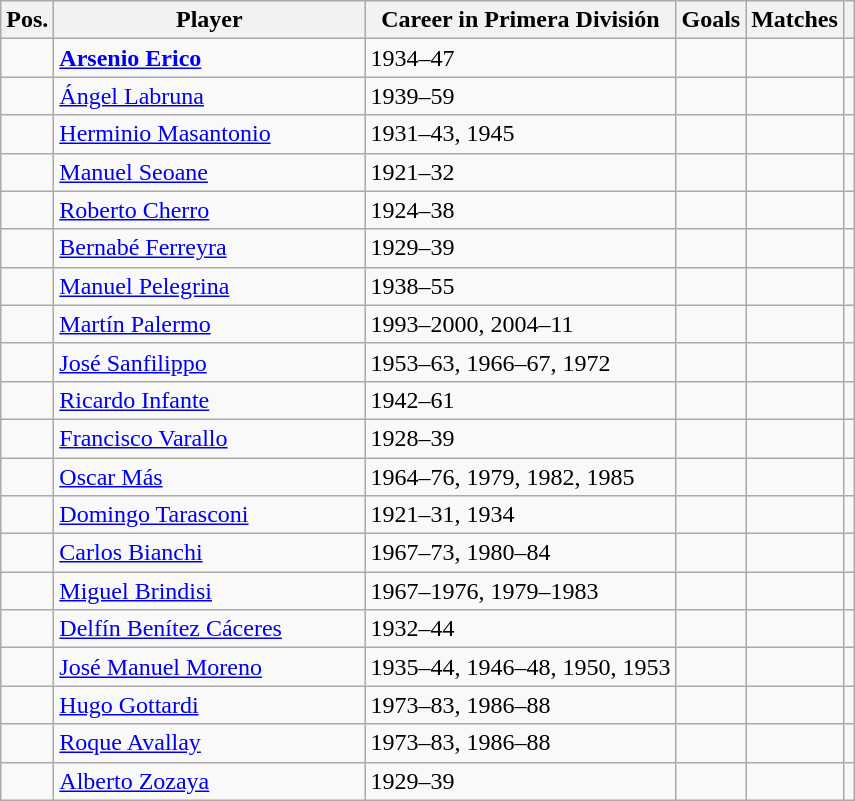<table class="wikitable sortable">
<tr>
<th width=>Pos.</th>
<th width= 200px>Player</th>
<th width=>Career in Primera División</th>
<th width=>Goals</th>
<th width=>Matches</th>
<th width=></th>
</tr>
<tr>
<td></td>
<td> <strong><a href='#'>Arsenio Erico</a></strong></td>
<td>1934–47</td>
<td></td>
<td></td>
<td></td>
</tr>
<tr>
<td></td>
<td> <a href='#'>Ángel Labruna</a></td>
<td>1939–59</td>
<td></td>
<td></td>
<td></td>
</tr>
<tr>
<td></td>
<td> <a href='#'>Herminio Masantonio</a></td>
<td>1931–43, 1945</td>
<td></td>
<td></td>
<td></td>
</tr>
<tr>
<td></td>
<td> <a href='#'>Manuel Seoane</a></td>
<td>1921–32</td>
<td></td>
<td></td>
<td></td>
</tr>
<tr>
<td></td>
<td> <a href='#'>Roberto Cherro</a></td>
<td>1924–38</td>
<td></td>
<td></td>
<td></td>
</tr>
<tr>
<td></td>
<td> <a href='#'>Bernabé Ferreyra</a></td>
<td>1929–39</td>
<td></td>
<td></td>
<td></td>
</tr>
<tr>
<td></td>
<td> <a href='#'>Manuel Pelegrina</a></td>
<td>1938–55</td>
<td></td>
<td></td>
<td></td>
</tr>
<tr>
<td></td>
<td> <a href='#'>Martín Palermo</a></td>
<td>1993–2000, 2004–11</td>
<td></td>
<td></td>
<td></td>
</tr>
<tr>
<td></td>
<td> <a href='#'>José Sanfilippo</a></td>
<td>1953–63, 1966–67, 1972</td>
<td></td>
<td></td>
<td></td>
</tr>
<tr>
<td></td>
<td> <a href='#'>Ricardo Infante</a></td>
<td>1942–61</td>
<td></td>
<td></td>
<td></td>
</tr>
<tr>
<td></td>
<td> <a href='#'>Francisco Varallo</a></td>
<td>1928–39</td>
<td></td>
<td></td>
<td></td>
</tr>
<tr>
<td></td>
<td> <a href='#'>Oscar Más</a></td>
<td>1964–76, 1979, 1982, 1985</td>
<td></td>
<td></td>
<td></td>
</tr>
<tr>
<td></td>
<td> <a href='#'>Domingo Tarasconi</a></td>
<td>1921–31, 1934</td>
<td></td>
<td></td>
<td></td>
</tr>
<tr>
<td></td>
<td> <a href='#'>Carlos Bianchi</a></td>
<td>1967–73, 1980–84</td>
<td></td>
<td></td>
<td></td>
</tr>
<tr>
<td></td>
<td> <a href='#'>Miguel Brindisi</a></td>
<td>1967–1976, 1979–1983</td>
<td></td>
<td></td>
<td></td>
</tr>
<tr>
<td></td>
<td> <a href='#'>Delfín Benítez Cáceres</a></td>
<td>1932–44</td>
<td></td>
<td></td>
<td></td>
</tr>
<tr>
<td></td>
<td> <a href='#'>José Manuel Moreno</a></td>
<td>1935–44, 1946–48, 1950, 1953</td>
<td></td>
<td></td>
<td></td>
</tr>
<tr>
<td></td>
<td> <a href='#'>Hugo Gottardi</a></td>
<td>1973–83, 1986–88</td>
<td></td>
<td></td>
<td></td>
</tr>
<tr>
<td></td>
<td> <a href='#'>Roque Avallay</a></td>
<td>1973–83, 1986–88</td>
<td></td>
<td></td>
<td></td>
</tr>
<tr>
<td></td>
<td> <a href='#'>Alberto Zozaya</a></td>
<td>1929–39</td>
<td></td>
<td></td>
<td></td>
</tr>
</table>
